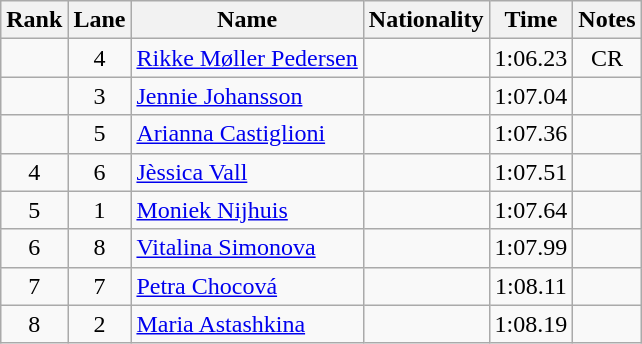<table class="wikitable sortable" style="text-align:center">
<tr>
<th>Rank</th>
<th>Lane</th>
<th>Name</th>
<th>Nationality</th>
<th>Time</th>
<th>Notes</th>
</tr>
<tr>
<td></td>
<td>4</td>
<td align=left><a href='#'>Rikke Møller Pedersen</a></td>
<td align=left></td>
<td>1:06.23</td>
<td>CR</td>
</tr>
<tr>
<td></td>
<td>3</td>
<td align=left><a href='#'>Jennie Johansson</a></td>
<td align=left></td>
<td>1:07.04</td>
<td></td>
</tr>
<tr>
<td></td>
<td>5</td>
<td align=left><a href='#'>Arianna Castiglioni</a></td>
<td align=left></td>
<td>1:07.36</td>
<td></td>
</tr>
<tr>
<td>4</td>
<td>6</td>
<td align=left><a href='#'>Jèssica Vall</a></td>
<td align=left></td>
<td>1:07.51</td>
<td></td>
</tr>
<tr>
<td>5</td>
<td>1</td>
<td align=left><a href='#'>Moniek Nijhuis</a></td>
<td align=left></td>
<td>1:07.64</td>
<td></td>
</tr>
<tr>
<td>6</td>
<td>8</td>
<td align=left><a href='#'>Vitalina Simonova</a></td>
<td align=left></td>
<td>1:07.99</td>
<td></td>
</tr>
<tr>
<td>7</td>
<td>7</td>
<td align=left><a href='#'>Petra Chocová</a></td>
<td align=left></td>
<td>1:08.11</td>
<td></td>
</tr>
<tr>
<td>8</td>
<td>2</td>
<td align=left><a href='#'>Maria Astashkina</a></td>
<td align=left></td>
<td>1:08.19</td>
<td></td>
</tr>
</table>
